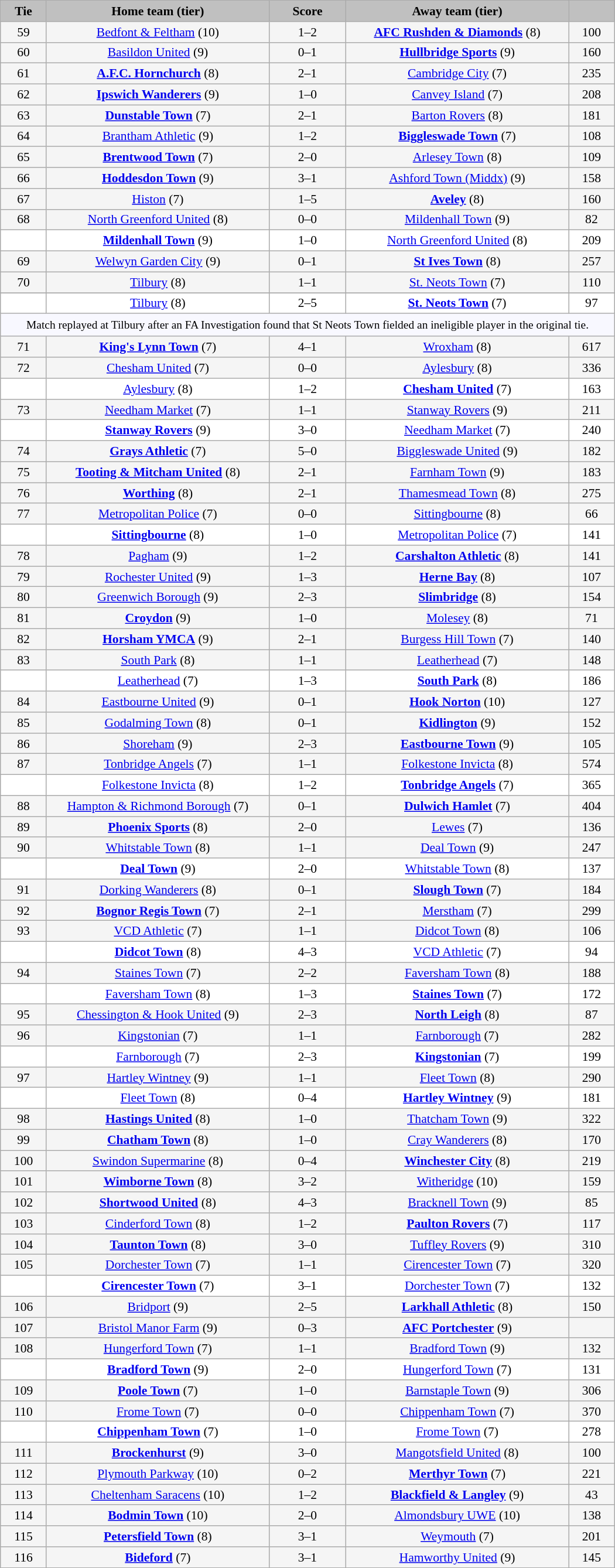<table class="wikitable" style="width: 700px; background:WhiteSmoke; text-align:center; font-size:90%">
<tr>
<td scope="col" style="width:  7.50%; background:silver;"><strong>Tie</strong></td>
<td scope="col" style="width: 36.25%; background:silver;"><strong>Home team (tier)</strong></td>
<td scope="col" style="width: 12.50%; background:silver;"><strong>Score</strong></td>
<td scope="col" style="width: 36.25%; background:silver;"><strong>Away team (tier)</strong></td>
<td scope="col" style="width:  7.50%; background:silver;"><strong></strong></td>
</tr>
<tr>
<td>59</td>
<td><a href='#'>Bedfont & Feltham</a> (10)</td>
<td>1–2</td>
<td><strong><a href='#'>AFC Rushden & Diamonds</a></strong> (8)</td>
<td>100</td>
</tr>
<tr>
<td>60</td>
<td><a href='#'>Basildon United</a> (9)</td>
<td>0–1</td>
<td><strong><a href='#'>Hullbridge Sports</a></strong> (9)</td>
<td>160</td>
</tr>
<tr>
<td>61</td>
<td><strong><a href='#'>A.F.C. Hornchurch</a></strong> (8)</td>
<td>2–1</td>
<td><a href='#'>Cambridge City</a> (7)</td>
<td>235</td>
</tr>
<tr>
<td>62</td>
<td><strong><a href='#'>Ipswich Wanderers</a></strong> (9)</td>
<td>1–0</td>
<td><a href='#'>Canvey Island</a> (7)</td>
<td>208</td>
</tr>
<tr>
<td>63</td>
<td><strong><a href='#'>Dunstable Town</a></strong> (7)</td>
<td>2–1</td>
<td><a href='#'>Barton Rovers</a> (8)</td>
<td>181</td>
</tr>
<tr>
<td>64</td>
<td><a href='#'>Brantham Athletic</a> (9)</td>
<td>1–2</td>
<td><strong><a href='#'>Biggleswade Town</a></strong> (7)</td>
<td>108</td>
</tr>
<tr>
<td>65</td>
<td><strong><a href='#'>Brentwood Town</a></strong> (7)</td>
<td>2–0</td>
<td><a href='#'>Arlesey Town</a> (8)</td>
<td>109</td>
</tr>
<tr>
<td>66</td>
<td><strong><a href='#'>Hoddesdon Town</a></strong> (9)</td>
<td>3–1</td>
<td><a href='#'>Ashford Town (Middx)</a> (9)</td>
<td>158</td>
</tr>
<tr>
<td>67</td>
<td><a href='#'>Histon</a> (7)</td>
<td>1–5</td>
<td><strong><a href='#'>Aveley</a></strong> (8)</td>
<td>160</td>
</tr>
<tr>
<td>68</td>
<td><a href='#'>North Greenford United</a> (8)</td>
<td>0–0</td>
<td><a href='#'>Mildenhall Town</a> (9)</td>
<td>82</td>
</tr>
<tr style="background:white;">
<td><em></em></td>
<td><strong><a href='#'>Mildenhall Town</a></strong> (9)</td>
<td>1–0</td>
<td><a href='#'>North Greenford United</a> (8)</td>
<td>209</td>
</tr>
<tr>
<td>69</td>
<td><a href='#'>Welwyn Garden City</a> (9)</td>
<td>0–1</td>
<td><strong><a href='#'>St Ives Town</a></strong> (8)</td>
<td>257</td>
</tr>
<tr>
<td>70</td>
<td><a href='#'>Tilbury</a> (8)</td>
<td>1–1</td>
<td><a href='#'>St. Neots Town</a> (7)</td>
<td>110</td>
</tr>
<tr>
</tr>
<tr style="background:white;">
<td><em></em></td>
<td><a href='#'>Tilbury</a> (8)</td>
<td>2–5</td>
<td><strong><a href='#'>St. Neots Town</a></strong> (7)</td>
<td>97</td>
</tr>
<tr style="background:white;">
<td colspan="5" style="background:GhostWhite; height:20px; text-align:center; font-size:90%">Match replayed at Tilbury after an FA Investigation found that St Neots Town fielded an ineligible player in the original tie.</td>
</tr>
<tr>
<td>71</td>
<td><strong><a href='#'>King's Lynn Town</a></strong> (7)</td>
<td>4–1</td>
<td><a href='#'>Wroxham</a> (8)</td>
<td>617</td>
</tr>
<tr>
<td>72</td>
<td><a href='#'>Chesham United</a> (7)</td>
<td>0–0</td>
<td><a href='#'>Aylesbury</a> (8)</td>
<td>336</td>
</tr>
<tr style="background:white;">
<td><em></em></td>
<td><a href='#'>Aylesbury</a> (8)</td>
<td>1–2</td>
<td><strong><a href='#'>Chesham United</a></strong> (7)</td>
<td>163</td>
</tr>
<tr>
<td>73</td>
<td><a href='#'>Needham Market</a> (7)</td>
<td>1–1</td>
<td><a href='#'>Stanway Rovers</a> (9)</td>
<td>211</td>
</tr>
<tr style="background:white;">
<td><em></em></td>
<td><strong><a href='#'>Stanway Rovers</a></strong> (9)</td>
<td>3–0</td>
<td><a href='#'>Needham Market</a> (7)</td>
<td>240</td>
</tr>
<tr>
<td>74</td>
<td><strong><a href='#'>Grays Athletic</a></strong> (7)</td>
<td>5–0</td>
<td><a href='#'>Biggleswade United</a> (9)</td>
<td>182</td>
</tr>
<tr>
<td>75</td>
<td><strong><a href='#'>Tooting & Mitcham United</a></strong> (8)</td>
<td>2–1</td>
<td><a href='#'>Farnham Town</a> (9)</td>
<td>183</td>
</tr>
<tr>
<td>76</td>
<td><strong><a href='#'>Worthing</a></strong> (8)</td>
<td>2–1</td>
<td><a href='#'>Thamesmead Town</a> (8)</td>
<td>275</td>
</tr>
<tr>
<td>77</td>
<td><a href='#'>Metropolitan Police</a> (7)</td>
<td>0–0</td>
<td><a href='#'>Sittingbourne</a> (8)</td>
<td>66</td>
</tr>
<tr style="background:white;">
<td><em></em></td>
<td><strong><a href='#'>Sittingbourne</a></strong> (8)</td>
<td>1–0</td>
<td><a href='#'>Metropolitan Police</a> (7)</td>
<td>141</td>
</tr>
<tr>
<td>78</td>
<td><a href='#'>Pagham</a> (9)</td>
<td>1–2</td>
<td><strong><a href='#'>Carshalton Athletic</a></strong> (8)</td>
<td>141</td>
</tr>
<tr>
<td>79</td>
<td><a href='#'>Rochester United</a> (9)</td>
<td>1–3</td>
<td><strong><a href='#'>Herne Bay</a></strong> (8)</td>
<td>107</td>
</tr>
<tr>
<td>80</td>
<td><a href='#'>Greenwich Borough</a> (9)</td>
<td>2–3</td>
<td><strong><a href='#'>Slimbridge</a></strong> (8)</td>
<td>154</td>
</tr>
<tr>
<td>81</td>
<td><strong><a href='#'>Croydon</a></strong> (9)</td>
<td>1–0</td>
<td><a href='#'>Molesey</a> (8)</td>
<td>71</td>
</tr>
<tr>
<td>82</td>
<td><strong><a href='#'>Horsham YMCA</a></strong> (9)</td>
<td>2–1</td>
<td><a href='#'>Burgess Hill Town</a> (7)</td>
<td>140</td>
</tr>
<tr>
<td>83</td>
<td><a href='#'>South Park</a> (8)</td>
<td>1–1</td>
<td><a href='#'>Leatherhead</a> (7)</td>
<td>148</td>
</tr>
<tr style="background:white;">
<td><em></em></td>
<td><a href='#'>Leatherhead</a> (7)</td>
<td>1–3</td>
<td><strong><a href='#'>South Park</a></strong> (8)</td>
<td>186</td>
</tr>
<tr>
<td>84</td>
<td><a href='#'>Eastbourne United</a> (9)</td>
<td>0–1</td>
<td><strong><a href='#'>Hook Norton</a></strong> (10)</td>
<td>127</td>
</tr>
<tr>
<td>85</td>
<td><a href='#'>Godalming Town</a> (8)</td>
<td>0–1</td>
<td><strong><a href='#'>Kidlington</a></strong> (9)</td>
<td>152</td>
</tr>
<tr>
<td>86</td>
<td><a href='#'>Shoreham</a> (9)</td>
<td>2–3</td>
<td><strong><a href='#'>Eastbourne Town</a></strong> (9)</td>
<td>105</td>
</tr>
<tr>
<td>87</td>
<td><a href='#'>Tonbridge Angels</a> (7)</td>
<td>1–1</td>
<td><a href='#'>Folkestone Invicta</a> (8)</td>
<td>574</td>
</tr>
<tr style="background:white;">
<td><em></em></td>
<td><a href='#'>Folkestone Invicta</a> (8)</td>
<td>1–2</td>
<td><strong><a href='#'>Tonbridge Angels</a></strong> (7)</td>
<td>365</td>
</tr>
<tr>
<td>88</td>
<td><a href='#'>Hampton & Richmond Borough</a> (7)</td>
<td>0–1</td>
<td><strong><a href='#'>Dulwich Hamlet</a></strong> (7)</td>
<td>404</td>
</tr>
<tr>
<td>89</td>
<td><strong><a href='#'>Phoenix Sports</a></strong> (8)</td>
<td>2–0</td>
<td><a href='#'>Lewes</a> (7)</td>
<td>136</td>
</tr>
<tr>
<td>90</td>
<td><a href='#'>Whitstable Town</a> (8)</td>
<td>1–1</td>
<td><a href='#'>Deal Town</a> (9)</td>
<td>247</td>
</tr>
<tr style="background:white;">
<td><em></em></td>
<td><strong> <a href='#'>Deal Town</a></strong> (9)</td>
<td>2–0</td>
<td><a href='#'>Whitstable Town</a> (8)</td>
<td>137</td>
</tr>
<tr>
<td>91</td>
<td><a href='#'>Dorking Wanderers</a> (8)</td>
<td>0–1</td>
<td><strong><a href='#'>Slough Town</a></strong> (7)</td>
<td>184</td>
</tr>
<tr>
<td>92</td>
<td><strong><a href='#'>Bognor Regis Town</a></strong> (7)</td>
<td>2–1</td>
<td><a href='#'>Merstham</a> (7)</td>
<td>299</td>
</tr>
<tr>
<td>93</td>
<td><a href='#'>VCD Athletic</a> (7)</td>
<td>1–1</td>
<td><a href='#'>Didcot Town</a> (8)</td>
<td>106</td>
</tr>
<tr style="background:white;">
<td><em></em></td>
<td><strong><a href='#'>Didcot Town</a></strong> (8)</td>
<td>4–3</td>
<td><a href='#'>VCD Athletic</a> (7)</td>
<td>94</td>
</tr>
<tr>
<td>94</td>
<td><a href='#'>Staines Town</a> (7)</td>
<td>2–2</td>
<td><a href='#'>Faversham Town</a> (8)</td>
<td>188</td>
</tr>
<tr style="background:white;">
<td><em></em></td>
<td><a href='#'>Faversham Town</a> (8)</td>
<td>1–3</td>
<td><strong><a href='#'>Staines Town</a></strong> (7)</td>
<td>172</td>
</tr>
<tr>
<td>95</td>
<td><a href='#'>Chessington & Hook United</a> (9)</td>
<td>2–3</td>
<td><strong><a href='#'>North Leigh</a></strong> (8)</td>
<td>87</td>
</tr>
<tr>
<td>96</td>
<td><a href='#'>Kingstonian</a> (7)</td>
<td>1–1</td>
<td><a href='#'>Farnborough</a> (7)</td>
<td>282</td>
</tr>
<tr style="background:white;">
<td><em></em></td>
<td><a href='#'>Farnborough</a> (7)</td>
<td>2–3</td>
<td><strong><a href='#'>Kingstonian</a></strong> (7)</td>
<td>199</td>
</tr>
<tr>
<td>97</td>
<td><a href='#'>Hartley Wintney</a> (9)</td>
<td>1–1</td>
<td><a href='#'>Fleet Town</a> (8)</td>
<td>290</td>
</tr>
<tr style="background:white;">
<td><em></em></td>
<td><a href='#'>Fleet Town</a> (8)</td>
<td>0–4</td>
<td><strong><a href='#'>Hartley Wintney</a></strong> (9)</td>
<td>181</td>
</tr>
<tr>
<td>98</td>
<td><strong><a href='#'>Hastings United</a></strong> (8)</td>
<td>1–0</td>
<td><a href='#'>Thatcham Town</a> (9)</td>
<td>322</td>
</tr>
<tr>
<td>99</td>
<td><strong><a href='#'>Chatham Town</a></strong> (8)</td>
<td>1–0</td>
<td><a href='#'>Cray Wanderers</a> (8)</td>
<td>170</td>
</tr>
<tr>
<td>100</td>
<td><a href='#'>Swindon Supermarine</a> (8)</td>
<td>0–4</td>
<td><strong><a href='#'>Winchester City</a></strong> (8)</td>
<td>219</td>
</tr>
<tr>
<td>101</td>
<td><strong><a href='#'>Wimborne Town</a></strong> (8)</td>
<td>3–2</td>
<td><a href='#'>Witheridge</a> (10)</td>
<td>159</td>
</tr>
<tr>
<td>102</td>
<td><strong><a href='#'>Shortwood United</a></strong> (8)</td>
<td>4–3</td>
<td><a href='#'>Bracknell Town</a> (9)</td>
<td>85</td>
</tr>
<tr>
<td>103</td>
<td><a href='#'>Cinderford Town</a> (8)</td>
<td>1–2</td>
<td><strong><a href='#'>Paulton Rovers</a></strong> (7)</td>
<td>117</td>
</tr>
<tr>
<td>104</td>
<td><strong><a href='#'>Taunton Town</a></strong> (8)</td>
<td>3–0</td>
<td><a href='#'>Tuffley Rovers</a> (9)</td>
<td>310</td>
</tr>
<tr>
<td>105</td>
<td><a href='#'>Dorchester Town</a> (7)</td>
<td>1–1</td>
<td><a href='#'>Cirencester Town</a> (7)</td>
<td>320</td>
</tr>
<tr style="background:white;">
<td><em></em></td>
<td><strong><a href='#'>Cirencester Town</a></strong> (7)</td>
<td>3–1</td>
<td><a href='#'>Dorchester Town</a> (7)</td>
<td>132</td>
</tr>
<tr>
<td>106</td>
<td><a href='#'>Bridport</a> (9)</td>
<td>2–5</td>
<td><strong><a href='#'>Larkhall Athletic</a></strong> (8)</td>
<td>150</td>
</tr>
<tr>
<td>107</td>
<td><a href='#'>Bristol Manor Farm</a> (9)</td>
<td>0–3</td>
<td><strong><a href='#'>AFC Portchester</a></strong> (9)</td>
<td></td>
</tr>
<tr>
<td>108</td>
<td><a href='#'>Hungerford Town</a> (7)</td>
<td>1–1</td>
<td><a href='#'>Bradford Town</a> (9)</td>
<td>132</td>
</tr>
<tr style="background:white;">
<td><em></em></td>
<td><strong><a href='#'>Bradford Town</a></strong> (9)</td>
<td>2–0</td>
<td><a href='#'>Hungerford Town</a> (7)</td>
<td>131</td>
</tr>
<tr>
<td>109</td>
<td><strong><a href='#'>Poole Town</a></strong> (7)</td>
<td>1–0</td>
<td><a href='#'>Barnstaple Town</a> (9)</td>
<td>306</td>
</tr>
<tr>
<td>110</td>
<td><a href='#'>Frome Town</a> (7)</td>
<td>0–0</td>
<td><a href='#'>Chippenham Town</a> (7)</td>
<td>370</td>
</tr>
<tr style="background:white;">
<td><em></em></td>
<td><strong><a href='#'>Chippenham Town</a></strong> (7)</td>
<td>1–0</td>
<td><a href='#'>Frome Town</a> (7)</td>
<td>278</td>
</tr>
<tr>
<td>111</td>
<td><strong><a href='#'>Brockenhurst</a></strong> (9)</td>
<td>3–0</td>
<td><a href='#'>Mangotsfield United</a> (8)</td>
<td>100</td>
</tr>
<tr>
<td>112</td>
<td><a href='#'>Plymouth Parkway</a> (10)</td>
<td>0–2</td>
<td><strong><a href='#'>Merthyr Town</a></strong> (7)</td>
<td>221</td>
</tr>
<tr>
<td>113</td>
<td><a href='#'>Cheltenham Saracens</a> (10)</td>
<td>1–2</td>
<td><strong><a href='#'>Blackfield & Langley</a></strong> (9)</td>
<td>43</td>
</tr>
<tr>
<td>114</td>
<td><strong><a href='#'>Bodmin Town</a></strong> (10)</td>
<td>2–0</td>
<td><a href='#'>Almondsbury UWE</a> (10)</td>
<td>138</td>
</tr>
<tr>
<td>115</td>
<td><strong><a href='#'>Petersfield Town</a></strong> (8)</td>
<td>3–1</td>
<td><a href='#'>Weymouth</a> (7)</td>
<td>201</td>
</tr>
<tr>
<td>116</td>
<td><strong><a href='#'>Bideford</a></strong> (7)</td>
<td>3–1</td>
<td><a href='#'>Hamworthy United</a> (9)</td>
<td>145</td>
</tr>
<tr>
</tr>
</table>
